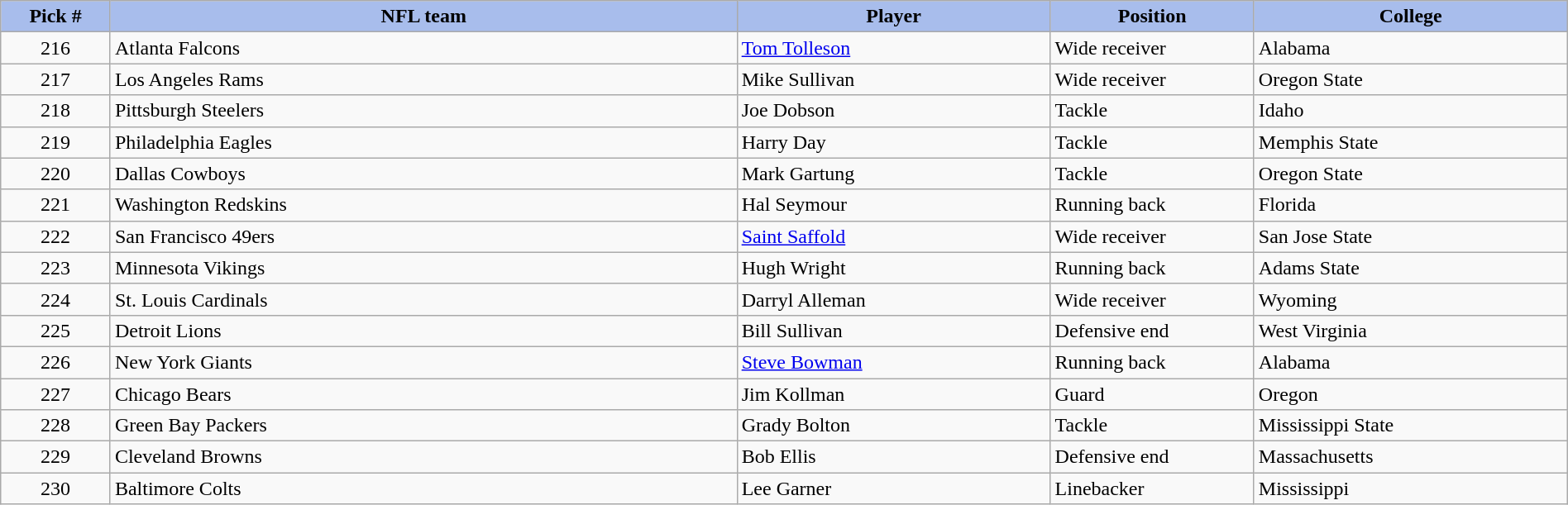<table class="wikitable sortable sortable" style="width: 100%">
<tr>
<th style="background:#A8BDEC;" width=7%>Pick #</th>
<th width=40% style="background:#A8BDEC;">NFL team</th>
<th width=20% style="background:#A8BDEC;">Player</th>
<th width=13% style="background:#A8BDEC;">Position</th>
<th style="background:#A8BDEC;">College</th>
</tr>
<tr>
<td align=center>216</td>
<td>Atlanta Falcons</td>
<td><a href='#'>Tom Tolleson</a></td>
<td>Wide receiver</td>
<td>Alabama</td>
</tr>
<tr>
<td align=center>217</td>
<td>Los Angeles Rams</td>
<td>Mike Sullivan</td>
<td>Wide receiver</td>
<td>Oregon State</td>
</tr>
<tr>
<td align=center>218</td>
<td>Pittsburgh Steelers</td>
<td>Joe Dobson</td>
<td>Tackle</td>
<td>Idaho</td>
</tr>
<tr>
<td align=center>219</td>
<td>Philadelphia Eagles</td>
<td>Harry Day</td>
<td>Tackle</td>
<td>Memphis State</td>
</tr>
<tr>
<td align=center>220</td>
<td>Dallas Cowboys</td>
<td>Mark Gartung</td>
<td>Tackle</td>
<td>Oregon State</td>
</tr>
<tr>
<td align=center>221</td>
<td>Washington Redskins</td>
<td>Hal Seymour</td>
<td>Running back</td>
<td>Florida</td>
</tr>
<tr>
<td align=center>222</td>
<td>San Francisco 49ers</td>
<td><a href='#'>Saint Saffold</a></td>
<td>Wide receiver</td>
<td>San Jose State</td>
</tr>
<tr>
<td align=center>223</td>
<td>Minnesota Vikings</td>
<td>Hugh Wright</td>
<td>Running back</td>
<td>Adams State</td>
</tr>
<tr>
<td align=center>224</td>
<td>St. Louis Cardinals</td>
<td>Darryl Alleman</td>
<td>Wide receiver</td>
<td>Wyoming</td>
</tr>
<tr>
<td align=center>225</td>
<td>Detroit Lions</td>
<td>Bill Sullivan</td>
<td>Defensive end</td>
<td>West Virginia</td>
</tr>
<tr>
<td align=center>226</td>
<td>New York Giants</td>
<td><a href='#'>Steve Bowman</a></td>
<td>Running back</td>
<td>Alabama</td>
</tr>
<tr>
<td align=center>227</td>
<td>Chicago Bears</td>
<td>Jim Kollman</td>
<td>Guard</td>
<td>Oregon</td>
</tr>
<tr>
<td align=center>228</td>
<td>Green Bay Packers</td>
<td>Grady Bolton</td>
<td>Tackle</td>
<td>Mississippi State</td>
</tr>
<tr>
<td align=center>229</td>
<td>Cleveland Browns</td>
<td>Bob Ellis</td>
<td>Defensive end</td>
<td>Massachusetts</td>
</tr>
<tr>
<td align=center>230</td>
<td>Baltimore Colts</td>
<td>Lee Garner</td>
<td>Linebacker</td>
<td>Mississippi</td>
</tr>
</table>
